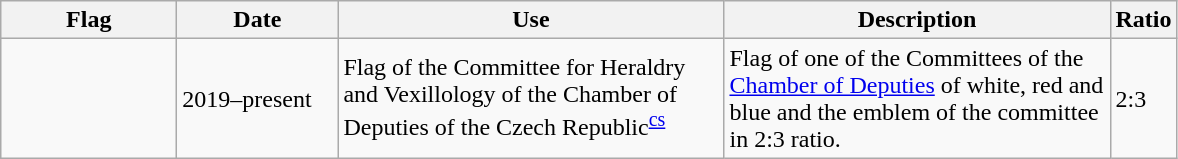<table class="wikitable">
<tr>
<th width="110">Flag</th>
<th width="100">Date</th>
<th width="250">Use</th>
<th width="250">Description</th>
<th>Ratio</th>
</tr>
<tr>
<td></td>
<td>2019–present</td>
<td>Flag of the Committee for Heraldry and Vexillology of the Chamber of Deputies of the Czech Republic<sup><a href='#'>cs</a></sup></td>
<td>Flag of one of the Committees of the <a href='#'>Chamber of Deputies</a> of white, red and blue and the emblem of the committee in 2:3 ratio.</td>
<td>2:3</td>
</tr>
</table>
